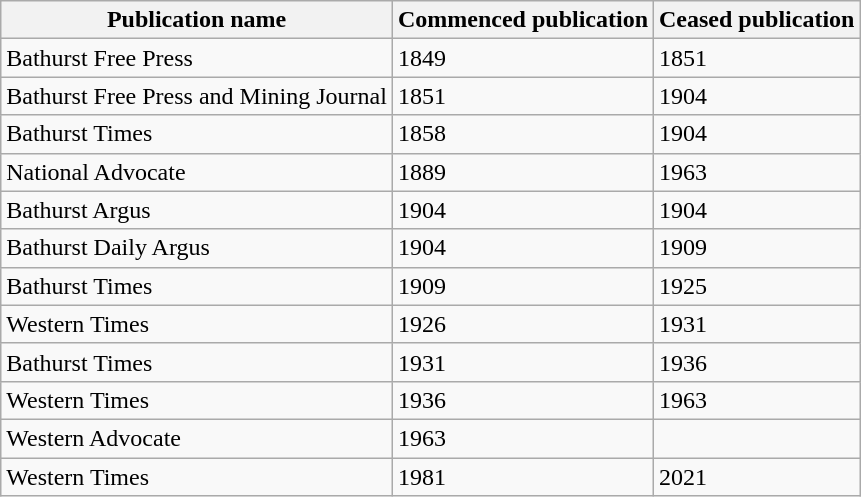<table class="wikitable sortable">
<tr>
<th>Publication name</th>
<th>Commenced publication</th>
<th>Ceased publication</th>
</tr>
<tr>
<td>Bathurst Free Press</td>
<td>1849</td>
<td>1851</td>
</tr>
<tr>
<td>Bathurst Free Press and Mining Journal</td>
<td>1851</td>
<td>1904</td>
</tr>
<tr>
<td>Bathurst Times</td>
<td>1858</td>
<td>1904</td>
</tr>
<tr>
<td>National Advocate</td>
<td>1889</td>
<td>1963</td>
</tr>
<tr>
<td>Bathurst Argus</td>
<td>1904</td>
<td>1904</td>
</tr>
<tr>
<td>Bathurst Daily Argus</td>
<td>1904</td>
<td>1909</td>
</tr>
<tr>
<td>Bathurst Times</td>
<td>1909</td>
<td>1925</td>
</tr>
<tr>
<td>Western Times</td>
<td>1926</td>
<td>1931</td>
</tr>
<tr>
<td>Bathurst Times</td>
<td>1931</td>
<td>1936</td>
</tr>
<tr>
<td>Western Times</td>
<td>1936</td>
<td>1963</td>
</tr>
<tr>
<td>Western Advocate</td>
<td>1963</td>
<td></td>
</tr>
<tr>
<td>Western Times</td>
<td>1981</td>
<td>2021</td>
</tr>
</table>
